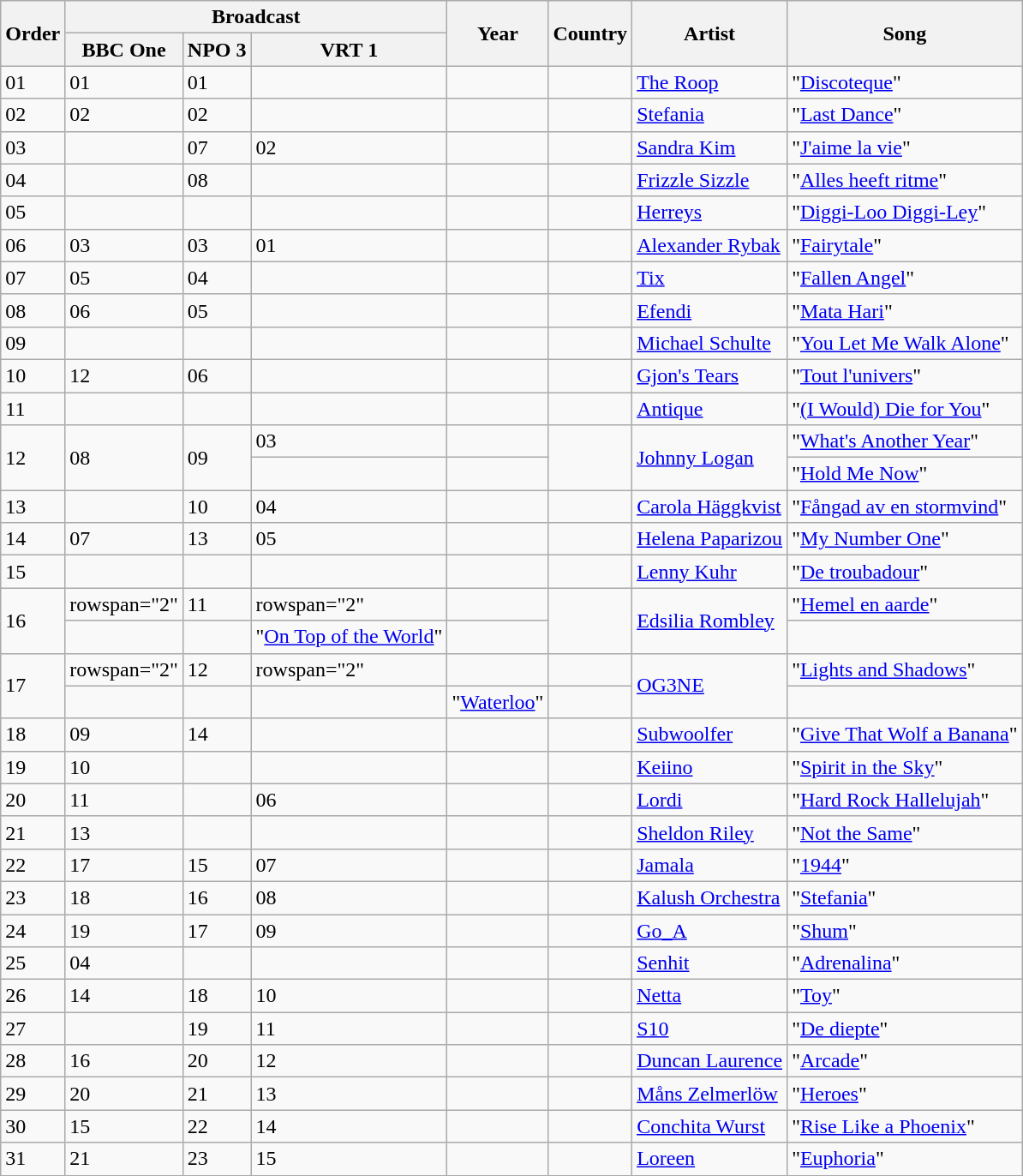<table class="wikitable sortable">
<tr>
<th rowspan="2">Order</th>
<th colspan="3">Broadcast</th>
<th rowspan="2">Year</th>
<th rowspan="2">Country</th>
<th rowspan="2">Artist</th>
<th rowspan="2">Song</th>
</tr>
<tr>
<th>BBC One</th>
<th>NPO 3</th>
<th>VRT 1</th>
</tr>
<tr>
<td>01</td>
<td>01</td>
<td>01</td>
<td></td>
<td></td>
<td></td>
<td><a href='#'>The Roop</a></td>
<td>"<a href='#'>Discoteque</a>"</td>
</tr>
<tr>
<td>02</td>
<td>02</td>
<td>02</td>
<td></td>
<td></td>
<td></td>
<td><a href='#'>Stefania</a></td>
<td>"<a href='#'>Last Dance</a>"</td>
</tr>
<tr>
<td>03</td>
<td></td>
<td>07</td>
<td>02</td>
<td></td>
<td></td>
<td><a href='#'>Sandra Kim</a></td>
<td>"<a href='#'>J'aime la vie</a>"</td>
</tr>
<tr>
<td>04</td>
<td></td>
<td>08</td>
<td></td>
<td></td>
<td></td>
<td><a href='#'>Frizzle Sizzle</a></td>
<td>"<a href='#'>Alles heeft ritme</a>"</td>
</tr>
<tr>
<td>05</td>
<td></td>
<td></td>
<td></td>
<td></td>
<td></td>
<td><a href='#'>Herreys</a></td>
<td>"<a href='#'>Diggi-Loo Diggi-Ley</a>"</td>
</tr>
<tr>
<td>06</td>
<td>03</td>
<td>03</td>
<td>01</td>
<td></td>
<td></td>
<td><a href='#'>Alexander Rybak</a></td>
<td>"<a href='#'>Fairytale</a>"</td>
</tr>
<tr>
<td>07</td>
<td>05</td>
<td>04</td>
<td></td>
<td></td>
<td></td>
<td><a href='#'>Tix</a></td>
<td>"<a href='#'>Fallen Angel</a>"</td>
</tr>
<tr>
<td>08</td>
<td>06</td>
<td>05</td>
<td></td>
<td></td>
<td></td>
<td><a href='#'>Efendi</a></td>
<td>"<a href='#'>Mata Hari</a>"</td>
</tr>
<tr>
<td>09</td>
<td></td>
<td></td>
<td></td>
<td></td>
<td></td>
<td><a href='#'>Michael Schulte</a></td>
<td>"<a href='#'>You Let Me Walk Alone</a>"</td>
</tr>
<tr>
<td>10</td>
<td>12</td>
<td>06</td>
<td></td>
<td></td>
<td></td>
<td><a href='#'>Gjon's Tears</a></td>
<td>"<a href='#'>Tout l'univers</a>"</td>
</tr>
<tr>
<td>11</td>
<td></td>
<td></td>
<td></td>
<td></td>
<td></td>
<td><a href='#'>Antique</a></td>
<td>"<a href='#'>(I Would) Die for You</a>"</td>
</tr>
<tr>
<td rowspan="2">12</td>
<td rowspan="2">08</td>
<td rowspan="2">09</td>
<td>03</td>
<td></td>
<td rowspan="2"></td>
<td rowspan="2"><a href='#'>Johnny Logan</a></td>
<td>"<a href='#'>What's Another Year</a>"</td>
</tr>
<tr>
<td></td>
<td></td>
<td>"<a href='#'>Hold Me Now</a>"</td>
</tr>
<tr>
<td>13</td>
<td></td>
<td>10</td>
<td>04</td>
<td></td>
<td></td>
<td><a href='#'>Carola Häggkvist</a></td>
<td>"<a href='#'>Fångad av en stormvind</a>"</td>
</tr>
<tr>
<td>14</td>
<td>07</td>
<td>13</td>
<td>05</td>
<td></td>
<td></td>
<td><a href='#'>Helena Paparizou</a></td>
<td>"<a href='#'>My Number One</a>"</td>
</tr>
<tr>
<td>15</td>
<td></td>
<td></td>
<td></td>
<td></td>
<td></td>
<td><a href='#'>Lenny Kuhr</a></td>
<td>"<a href='#'>De troubadour</a>"</td>
</tr>
<tr>
<td rowspan="2">16</td>
<td>rowspan="2" </td>
<td>11</td>
<td>rowspan="2" </td>
<td></td>
<td rowspan="2"></td>
<td rowspan="2"><a href='#'>Edsilia Rombley</a></td>
<td>"<a href='#'>Hemel en aarde</a>"</td>
</tr>
<tr>
<td></td>
<td></td>
<td>"<a href='#'>On Top of the World</a>"</td>
</tr>
<tr>
<td rowspan="2">17</td>
<td>rowspan="2" </td>
<td>12</td>
<td>rowspan="2" </td>
<td></td>
<td></td>
<td rowspan="2"><a href='#'>OG3NE</a></td>
<td>"<a href='#'>Lights and Shadows</a>"</td>
</tr>
<tr>
<td></td>
<td></td>
<td></td>
<td>"<a href='#'>Waterloo</a>"</td>
</tr>
<tr>
<td>18</td>
<td>09</td>
<td>14</td>
<td></td>
<td></td>
<td></td>
<td><a href='#'>Subwoolfer</a></td>
<td>"<a href='#'>Give That Wolf a Banana</a>"</td>
</tr>
<tr>
<td>19</td>
<td>10</td>
<td></td>
<td></td>
<td></td>
<td></td>
<td><a href='#'>Keiino</a></td>
<td>"<a href='#'>Spirit in the Sky</a>"</td>
</tr>
<tr>
<td>20</td>
<td>11</td>
<td></td>
<td>06</td>
<td></td>
<td></td>
<td><a href='#'>Lordi</a></td>
<td>"<a href='#'>Hard Rock Hallelujah</a>"</td>
</tr>
<tr>
<td>21</td>
<td>13</td>
<td></td>
<td></td>
<td></td>
<td></td>
<td><a href='#'>Sheldon Riley</a></td>
<td>"<a href='#'>Not the Same</a>"</td>
</tr>
<tr>
<td>22</td>
<td>17</td>
<td>15</td>
<td>07</td>
<td></td>
<td></td>
<td><a href='#'>Jamala</a></td>
<td>"<a href='#'>1944</a>"</td>
</tr>
<tr>
<td>23</td>
<td>18</td>
<td>16</td>
<td>08</td>
<td></td>
<td></td>
<td><a href='#'>Kalush Orchestra</a></td>
<td>"<a href='#'>Stefania</a>"</td>
</tr>
<tr>
<td>24</td>
<td>19</td>
<td>17</td>
<td>09</td>
<td></td>
<td></td>
<td><a href='#'>Go_A</a></td>
<td>"<a href='#'>Shum</a>"</td>
</tr>
<tr>
<td>25</td>
<td>04</td>
<td></td>
<td></td>
<td></td>
<td></td>
<td><a href='#'>Senhit</a></td>
<td>"<a href='#'>Adrenalina</a>"</td>
</tr>
<tr>
<td>26</td>
<td>14</td>
<td>18</td>
<td>10</td>
<td></td>
<td></td>
<td><a href='#'>Netta</a></td>
<td>"<a href='#'>Toy</a>"</td>
</tr>
<tr>
<td>27</td>
<td></td>
<td>19</td>
<td>11</td>
<td></td>
<td></td>
<td><a href='#'>S10</a></td>
<td>"<a href='#'>De diepte</a>"</td>
</tr>
<tr>
<td>28</td>
<td>16</td>
<td>20</td>
<td>12</td>
<td></td>
<td></td>
<td><a href='#'>Duncan Laurence</a></td>
<td>"<a href='#'>Arcade</a>"</td>
</tr>
<tr>
<td>29</td>
<td>20</td>
<td>21</td>
<td>13</td>
<td></td>
<td></td>
<td><a href='#'>Måns Zelmerlöw</a></td>
<td>"<a href='#'>Heroes</a>"</td>
</tr>
<tr>
<td>30</td>
<td>15</td>
<td>22</td>
<td>14</td>
<td></td>
<td></td>
<td><a href='#'>Conchita Wurst</a></td>
<td>"<a href='#'>Rise Like a Phoenix</a>"</td>
</tr>
<tr>
<td>31</td>
<td>21</td>
<td>23</td>
<td>15</td>
<td></td>
<td></td>
<td><a href='#'>Loreen</a></td>
<td>"<a href='#'>Euphoria</a>"</td>
</tr>
</table>
